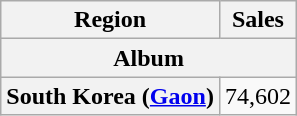<table class="wikitable plainrowheaders" style="text-align:center;">
<tr>
<th>Region</th>
<th>Sales</th>
</tr>
<tr>
<th colspan="2">Album</th>
</tr>
<tr>
<th scope=row>South Korea (<a href='#'>Gaon</a>)</th>
<td>74,602</td>
</tr>
</table>
